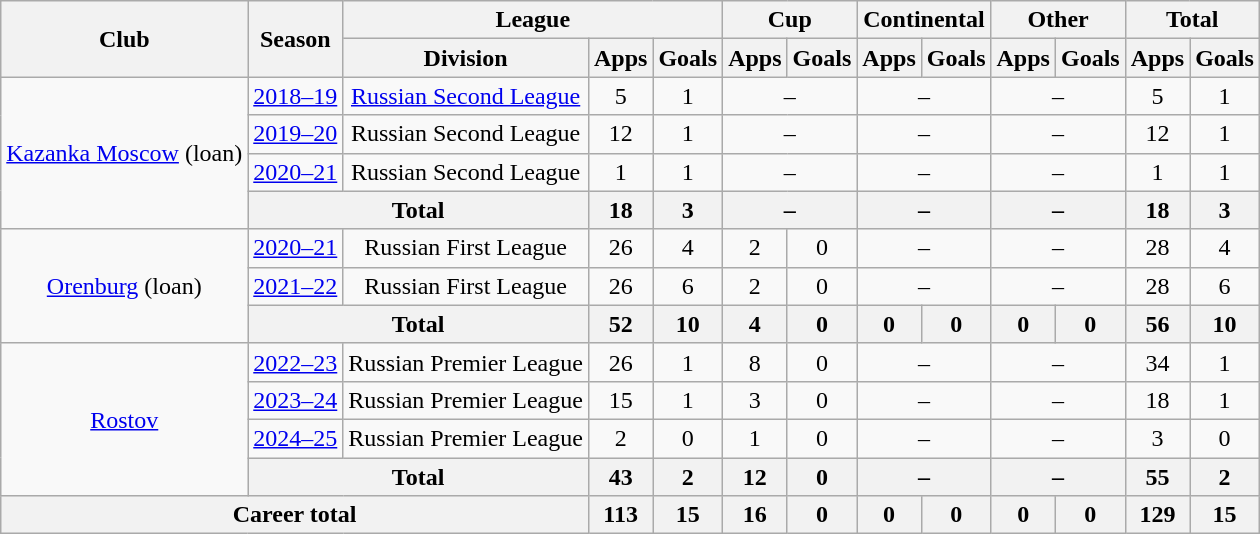<table class="wikitable" style="text-align: center;">
<tr>
<th rowspan=2>Club</th>
<th rowspan=2>Season</th>
<th colspan=3>League</th>
<th colspan=2>Cup</th>
<th colspan=2>Continental</th>
<th colspan=2>Other</th>
<th colspan=2>Total</th>
</tr>
<tr>
<th>Division</th>
<th>Apps</th>
<th>Goals</th>
<th>Apps</th>
<th>Goals</th>
<th>Apps</th>
<th>Goals</th>
<th>Apps</th>
<th>Goals</th>
<th>Apps</th>
<th>Goals</th>
</tr>
<tr>
<td rowspan="4"><a href='#'>Kazanka Moscow</a> (loan)</td>
<td><a href='#'>2018–19</a></td>
<td><a href='#'>Russian Second League</a></td>
<td>5</td>
<td>1</td>
<td colspan=2>–</td>
<td colspan=2>–</td>
<td colspan=2>–</td>
<td>5</td>
<td>1</td>
</tr>
<tr>
<td><a href='#'>2019–20</a></td>
<td>Russian Second League</td>
<td>12</td>
<td>1</td>
<td colspan=2>–</td>
<td colspan=2>–</td>
<td colspan=2>–</td>
<td>12</td>
<td>1</td>
</tr>
<tr>
<td><a href='#'>2020–21</a></td>
<td>Russian Second League</td>
<td>1</td>
<td>1</td>
<td colspan=2>–</td>
<td colspan=2>–</td>
<td colspan=2>–</td>
<td>1</td>
<td>1</td>
</tr>
<tr>
<th colspan=2>Total</th>
<th>18</th>
<th>3</th>
<th colspan=2>–</th>
<th colspan=2>–</th>
<th colspan=2>–</th>
<th>18</th>
<th>3</th>
</tr>
<tr>
<td rowspan="3"><a href='#'>Orenburg</a> (loan)</td>
<td><a href='#'>2020–21</a></td>
<td>Russian First League</td>
<td>26</td>
<td>4</td>
<td>2</td>
<td>0</td>
<td colspan=2>–</td>
<td colspan=2>–</td>
<td>28</td>
<td>4</td>
</tr>
<tr>
<td><a href='#'>2021–22</a></td>
<td>Russian First League</td>
<td>26</td>
<td>6</td>
<td>2</td>
<td>0</td>
<td colspan=2>–</td>
<td colspan=2>–</td>
<td>28</td>
<td>6</td>
</tr>
<tr>
<th colspan=2>Total</th>
<th>52</th>
<th>10</th>
<th>4</th>
<th>0</th>
<th>0</th>
<th>0</th>
<th>0</th>
<th>0</th>
<th>56</th>
<th>10</th>
</tr>
<tr>
<td rowspan="4"><a href='#'>Rostov</a></td>
<td><a href='#'>2022–23</a></td>
<td>Russian Premier League</td>
<td>26</td>
<td>1</td>
<td>8</td>
<td>0</td>
<td colspan=2>–</td>
<td colspan=2>–</td>
<td>34</td>
<td>1</td>
</tr>
<tr>
<td><a href='#'>2023–24</a></td>
<td>Russian Premier League</td>
<td>15</td>
<td>1</td>
<td>3</td>
<td>0</td>
<td colspan=2>–</td>
<td colspan=2>–</td>
<td>18</td>
<td>1</td>
</tr>
<tr>
<td><a href='#'>2024–25</a></td>
<td>Russian Premier League</td>
<td>2</td>
<td>0</td>
<td>1</td>
<td>0</td>
<td colspan=2>–</td>
<td colspan=2>–</td>
<td>3</td>
<td>0</td>
</tr>
<tr>
<th colspan=2>Total</th>
<th>43</th>
<th>2</th>
<th>12</th>
<th>0</th>
<th colspan=2>–</th>
<th colspan=2>–</th>
<th>55</th>
<th>2</th>
</tr>
<tr>
<th colspan=3>Career total</th>
<th>113</th>
<th>15</th>
<th>16</th>
<th>0</th>
<th>0</th>
<th>0</th>
<th>0</th>
<th>0</th>
<th>129</th>
<th>15</th>
</tr>
</table>
